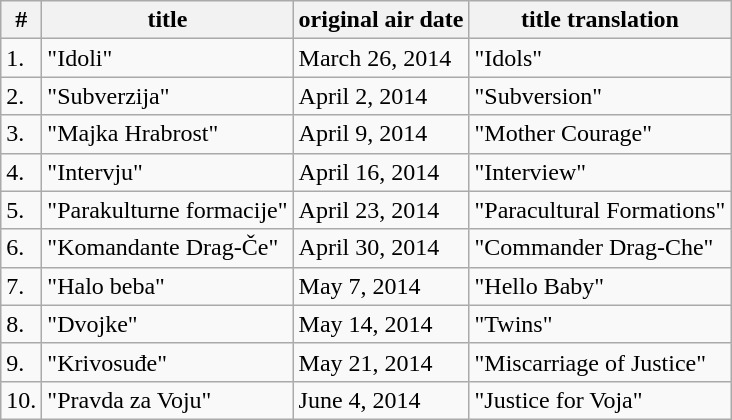<table class="wikitable">
<tr>
<th>#</th>
<th>title</th>
<th>original air date</th>
<th>title translation</th>
</tr>
<tr>
<td>1.</td>
<td>"Idoli"</td>
<td>March 26, 2014</td>
<td>"Idols"</td>
</tr>
<tr>
<td>2.</td>
<td>"Subverzija"</td>
<td>April 2, 2014</td>
<td>"Subversion"</td>
</tr>
<tr>
<td>3.</td>
<td>"Majka Hrabrost"</td>
<td>April 9, 2014</td>
<td>"Mother Courage"</td>
</tr>
<tr>
<td>4.</td>
<td>"Intervju"</td>
<td>April 16, 2014</td>
<td>"Interview"</td>
</tr>
<tr>
<td>5.</td>
<td>"Parakulturne formacije"</td>
<td>April 23, 2014</td>
<td>"Paracultural Formations"</td>
</tr>
<tr>
<td>6.</td>
<td>"Komandante Drag-Če"</td>
<td>April 30, 2014</td>
<td>"Commander Drag-Che"</td>
</tr>
<tr>
<td>7.</td>
<td>"Halo beba"</td>
<td>May 7, 2014</td>
<td>"Hello Baby"</td>
</tr>
<tr>
<td>8.</td>
<td>"Dvojke"</td>
<td>May 14, 2014</td>
<td>"Twins"</td>
</tr>
<tr>
<td>9.</td>
<td>"Krivosuđe"</td>
<td>May 21, 2014</td>
<td>"Miscarriage of Justice"</td>
</tr>
<tr>
<td>10.</td>
<td>"Pravda za Voju"</td>
<td>June 4, 2014</td>
<td>"Justice for Voja"</td>
</tr>
</table>
